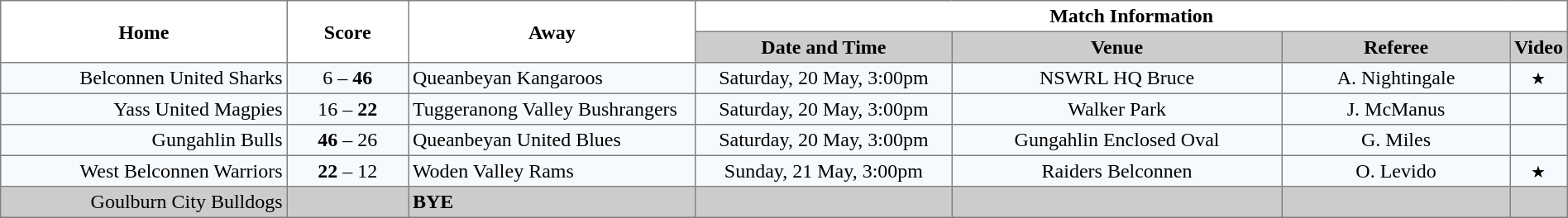<table border="1" cellpadding="3" cellspacing="0" width="100%" style="border-collapse:collapse;  text-align:center;">
<tr>
<th rowspan="2" width="19%">Home</th>
<th rowspan="2" width="8%">Score</th>
<th rowspan="2" width="19%">Away</th>
<th colspan="4">Match Information</th>
</tr>
<tr style="background:#CCCCCC">
<th width="17%">Date and Time</th>
<th width="22%">Venue</th>
<th width="50%">Referee</th>
<th>Video</th>
</tr>
<tr style="text-align:center; background:#f5faff;">
<td align="right">Belconnen United Sharks </td>
<td>6 – <strong>46</strong></td>
<td align="left"> Queanbeyan Kangaroos</td>
<td>Saturday, 20 May, 3:00pm</td>
<td>NSWRL HQ Bruce</td>
<td>A. Nightingale</td>
<td><small>★</small></td>
</tr>
<tr style="text-align:center; background:#f5faff;">
<td align="right">Yass United Magpies </td>
<td>16 – <strong>22</strong></td>
<td align="left"> Tuggeranong Valley Bushrangers</td>
<td>Saturday, 20 May, 3:00pm</td>
<td>Walker Park</td>
<td>J. McManus</td>
<td></td>
</tr>
<tr style="text-align:center; background:#f5faff;">
<td align="right">Gungahlin Bulls </td>
<td><strong>46</strong> – 26</td>
<td align="left"> Queanbeyan United Blues</td>
<td>Saturday, 20 May, 3:00pm</td>
<td>Gungahlin Enclosed Oval</td>
<td>G. Miles</td>
<td></td>
</tr>
<tr style="text-align:center; background:#f5faff;">
<td align="right">West Belconnen Warriors </td>
<td><strong>22</strong> – 12</td>
<td align="left"> Woden Valley Rams</td>
<td>Sunday, 21 May, 3:00pm</td>
<td>Raiders Belconnen</td>
<td>O. Levido</td>
<td><small>★</small></td>
</tr>
<tr style="text-align:center; background:#CCCCCC;">
<td align="right">Goulburn City Bulldogs </td>
<td></td>
<td align="left"><strong>BYE</strong></td>
<td></td>
<td></td>
<td></td>
<td></td>
</tr>
</table>
